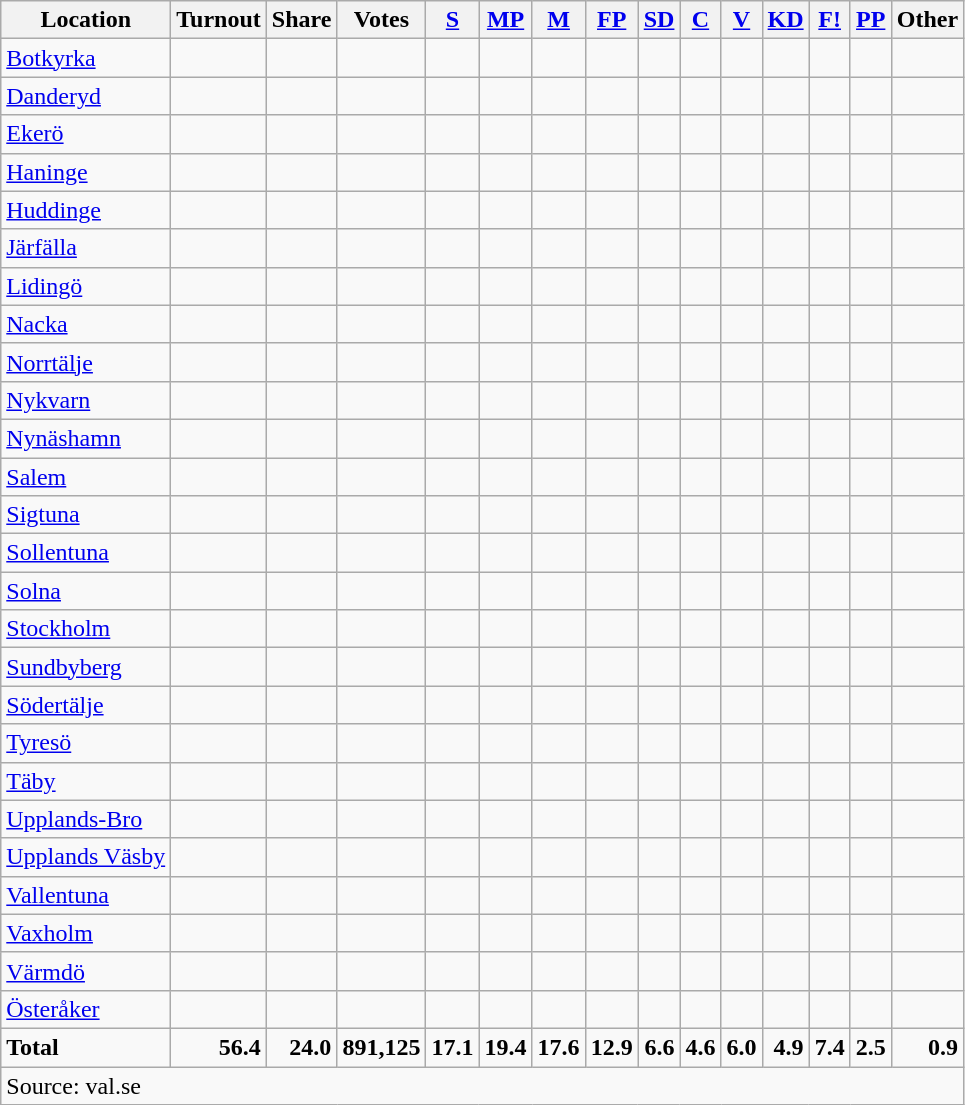<table class="wikitable sortable" style=text-align:right>
<tr>
<th>Location</th>
<th>Turnout</th>
<th>Share</th>
<th>Votes</th>
<th><a href='#'>S</a></th>
<th><a href='#'>MP</a></th>
<th><a href='#'>M</a></th>
<th><a href='#'>FP</a></th>
<th><a href='#'>SD</a></th>
<th><a href='#'>C</a></th>
<th><a href='#'>V</a></th>
<th><a href='#'>KD</a></th>
<th><a href='#'>F!</a></th>
<th><a href='#'>PP</a></th>
<th>Other</th>
</tr>
<tr>
<td align=left><a href='#'>Botkyrka</a></td>
<td></td>
<td></td>
<td></td>
<td></td>
<td></td>
<td></td>
<td></td>
<td></td>
<td></td>
<td></td>
<td></td>
<td></td>
<td></td>
<td></td>
</tr>
<tr>
<td align=left><a href='#'>Danderyd</a></td>
<td></td>
<td></td>
<td></td>
<td></td>
<td></td>
<td></td>
<td></td>
<td></td>
<td></td>
<td></td>
<td></td>
<td></td>
<td></td>
<td></td>
</tr>
<tr>
<td align=left><a href='#'>Ekerö</a></td>
<td></td>
<td></td>
<td></td>
<td></td>
<td></td>
<td></td>
<td></td>
<td></td>
<td></td>
<td></td>
<td></td>
<td></td>
<td></td>
<td></td>
</tr>
<tr>
<td align=left><a href='#'>Haninge</a></td>
<td></td>
<td></td>
<td></td>
<td></td>
<td></td>
<td></td>
<td></td>
<td></td>
<td></td>
<td></td>
<td></td>
<td></td>
<td></td>
<td></td>
</tr>
<tr>
<td align=left><a href='#'>Huddinge</a></td>
<td></td>
<td></td>
<td></td>
<td></td>
<td></td>
<td></td>
<td></td>
<td></td>
<td></td>
<td></td>
<td></td>
<td></td>
<td></td>
<td></td>
</tr>
<tr>
<td align=left><a href='#'>Järfälla</a></td>
<td></td>
<td></td>
<td></td>
<td></td>
<td></td>
<td></td>
<td></td>
<td></td>
<td></td>
<td></td>
<td></td>
<td></td>
<td></td>
<td></td>
</tr>
<tr>
<td align=left><a href='#'>Lidingö</a></td>
<td></td>
<td></td>
<td></td>
<td></td>
<td></td>
<td></td>
<td></td>
<td></td>
<td></td>
<td></td>
<td></td>
<td></td>
<td></td>
<td></td>
</tr>
<tr>
<td align=left><a href='#'>Nacka</a></td>
<td></td>
<td></td>
<td></td>
<td></td>
<td></td>
<td></td>
<td></td>
<td></td>
<td></td>
<td></td>
<td></td>
<td></td>
<td></td>
<td></td>
</tr>
<tr>
<td align=left><a href='#'>Norrtälje</a></td>
<td></td>
<td></td>
<td></td>
<td></td>
<td></td>
<td></td>
<td></td>
<td></td>
<td></td>
<td></td>
<td></td>
<td></td>
<td></td>
<td></td>
</tr>
<tr>
<td align=left><a href='#'>Nykvarn</a></td>
<td></td>
<td></td>
<td></td>
<td></td>
<td></td>
<td></td>
<td></td>
<td></td>
<td></td>
<td></td>
<td></td>
<td></td>
<td></td>
<td></td>
</tr>
<tr>
<td align=left><a href='#'>Nynäshamn</a></td>
<td></td>
<td></td>
<td></td>
<td></td>
<td></td>
<td></td>
<td></td>
<td></td>
<td></td>
<td></td>
<td></td>
<td></td>
<td></td>
<td></td>
</tr>
<tr>
<td align=left><a href='#'>Salem</a></td>
<td></td>
<td></td>
<td></td>
<td></td>
<td></td>
<td></td>
<td></td>
<td></td>
<td></td>
<td></td>
<td></td>
<td></td>
<td></td>
<td></td>
</tr>
<tr>
<td align=left><a href='#'>Sigtuna</a></td>
<td></td>
<td></td>
<td></td>
<td></td>
<td></td>
<td></td>
<td></td>
<td></td>
<td></td>
<td></td>
<td></td>
<td></td>
<td></td>
<td></td>
</tr>
<tr>
<td align=left><a href='#'>Sollentuna</a></td>
<td></td>
<td></td>
<td></td>
<td></td>
<td></td>
<td></td>
<td></td>
<td></td>
<td></td>
<td></td>
<td></td>
<td></td>
<td></td>
<td></td>
</tr>
<tr>
<td align=left><a href='#'>Solna</a></td>
<td></td>
<td></td>
<td></td>
<td></td>
<td></td>
<td></td>
<td></td>
<td></td>
<td></td>
<td></td>
<td></td>
<td></td>
<td></td>
<td></td>
</tr>
<tr>
<td align=left><a href='#'>Stockholm</a></td>
<td></td>
<td></td>
<td></td>
<td></td>
<td></td>
<td></td>
<td></td>
<td></td>
<td></td>
<td></td>
<td></td>
<td></td>
<td></td>
<td></td>
</tr>
<tr>
<td align=left><a href='#'>Sundbyberg</a></td>
<td></td>
<td></td>
<td></td>
<td></td>
<td></td>
<td></td>
<td></td>
<td></td>
<td></td>
<td></td>
<td></td>
<td></td>
<td></td>
<td></td>
</tr>
<tr>
<td align=left><a href='#'>Södertälje</a></td>
<td></td>
<td></td>
<td></td>
<td></td>
<td></td>
<td></td>
<td></td>
<td></td>
<td></td>
<td></td>
<td></td>
<td></td>
<td></td>
<td></td>
</tr>
<tr>
<td align=left><a href='#'>Tyresö</a></td>
<td></td>
<td></td>
<td></td>
<td></td>
<td></td>
<td></td>
<td></td>
<td></td>
<td></td>
<td></td>
<td></td>
<td></td>
<td></td>
<td></td>
</tr>
<tr>
<td align=left><a href='#'>Täby</a></td>
<td></td>
<td></td>
<td></td>
<td></td>
<td></td>
<td></td>
<td></td>
<td></td>
<td></td>
<td></td>
<td></td>
<td></td>
<td></td>
<td></td>
</tr>
<tr>
<td align=left><a href='#'>Upplands-Bro</a></td>
<td></td>
<td></td>
<td></td>
<td></td>
<td></td>
<td></td>
<td></td>
<td></td>
<td></td>
<td></td>
<td></td>
<td></td>
<td></td>
<td></td>
</tr>
<tr>
<td align=left><a href='#'>Upplands Väsby</a></td>
<td></td>
<td></td>
<td></td>
<td></td>
<td></td>
<td></td>
<td></td>
<td></td>
<td></td>
<td></td>
<td></td>
<td></td>
<td></td>
<td></td>
</tr>
<tr>
<td align=left><a href='#'>Vallentuna</a></td>
<td></td>
<td></td>
<td></td>
<td></td>
<td></td>
<td></td>
<td></td>
<td></td>
<td></td>
<td></td>
<td></td>
<td></td>
<td></td>
<td></td>
</tr>
<tr>
<td align=left><a href='#'>Vaxholm</a></td>
<td></td>
<td></td>
<td></td>
<td></td>
<td></td>
<td></td>
<td></td>
<td></td>
<td></td>
<td></td>
<td></td>
<td></td>
<td></td>
<td></td>
</tr>
<tr>
<td align=left><a href='#'>Värmdö</a></td>
<td></td>
<td></td>
<td></td>
<td></td>
<td></td>
<td></td>
<td></td>
<td></td>
<td></td>
<td></td>
<td></td>
<td></td>
<td></td>
<td></td>
</tr>
<tr>
<td align=left><a href='#'>Österåker</a></td>
<td></td>
<td></td>
<td></td>
<td></td>
<td></td>
<td></td>
<td></td>
<td></td>
<td></td>
<td></td>
<td></td>
<td></td>
<td></td>
<td></td>
</tr>
<tr>
<td align=left><strong>Total</strong></td>
<td><strong>56.4</strong></td>
<td><strong>24.0</strong></td>
<td><strong>891,125</strong></td>
<td><strong>17.1</strong></td>
<td><strong>19.4</strong></td>
<td><strong>17.6</strong></td>
<td><strong>12.9</strong></td>
<td><strong>6.6</strong></td>
<td><strong>4.6</strong></td>
<td><strong>6.0</strong></td>
<td><strong>4.9</strong></td>
<td><strong>7.4</strong></td>
<td><strong>2.5</strong></td>
<td><strong>0.9</strong></td>
</tr>
<tr>
<td align=left colspan=15>Source: val.se </td>
</tr>
</table>
